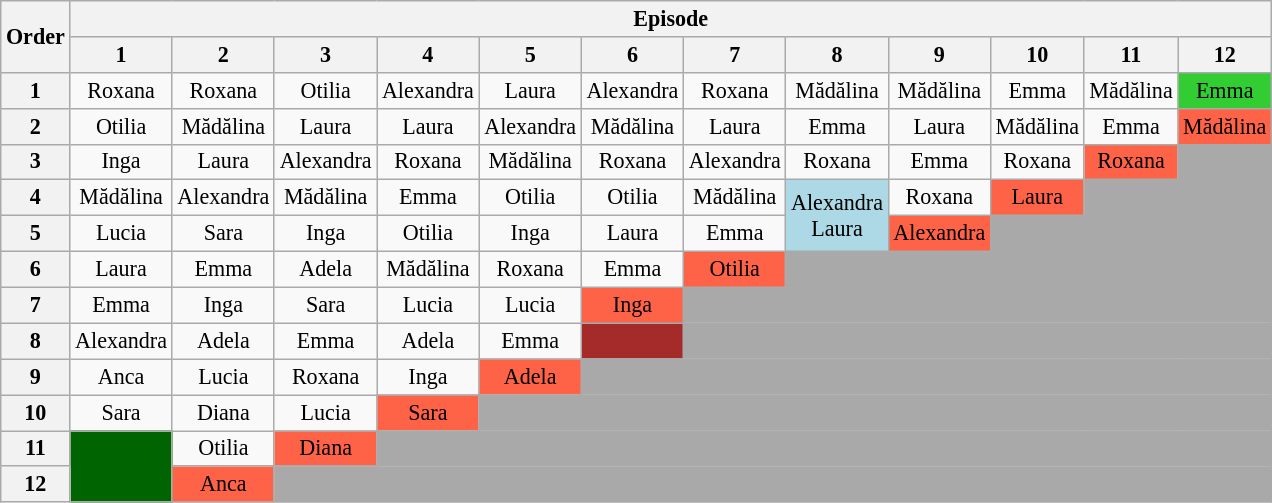<table class="wikitable" style="text-align:center; font-size:92%">
<tr>
<th rowspan=2>Order</th>
<th colspan="12">Episode</th>
</tr>
<tr>
<th>1</th>
<th>2</th>
<th>3</th>
<th>4</th>
<th>5</th>
<th>6</th>
<th>7</th>
<th>8</th>
<th>9</th>
<th>10</th>
<th>11</th>
<th>12</th>
</tr>
<tr>
<th>1</th>
<td>Roxana</td>
<td>Roxana</td>
<td>Otilia</td>
<td>Alexandra</td>
<td>Laura</td>
<td>Alexandra</td>
<td>Roxana</td>
<td>Mădălina</td>
<td>Mădălina</td>
<td>Emma</td>
<td>Mădălina</td>
<td bgcolor="limegreen">Emma</td>
</tr>
<tr>
<th>2</th>
<td>Otilia</td>
<td>Mădălina</td>
<td>Laura</td>
<td>Laura</td>
<td>Alexandra</td>
<td>Mădălina</td>
<td>Laura</td>
<td>Emma</td>
<td>Laura</td>
<td>Mădălina</td>
<td>Emma</td>
<td style="background:tomato;">Mădălina</td>
</tr>
<tr>
<th>3</th>
<td>Inga</td>
<td>Laura</td>
<td>Alexandra</td>
<td>Roxana</td>
<td>Mădălina</td>
<td>Roxana</td>
<td>Alexandra</td>
<td>Roxana</td>
<td>Emma</td>
<td>Roxana</td>
<td style="background:tomato;">Roxana</td>
<td colspan=1 bgcolor="A9A9A9"></td>
</tr>
<tr>
<th>4</th>
<td>Mădălina</td>
<td>Alexandra</td>
<td>Mădălina</td>
<td>Emma</td>
<td>Otilia</td>
<td>Otilia</td>
<td>Mădălina</td>
<td bgcolor="lightblue" rowspan="2">Alexandra<br> Laura</td>
<td>Roxana</td>
<td style="background:tomato;">Laura</td>
<td colspan=12 bgcolor="A9A9A9"></td>
</tr>
<tr>
<th>5</th>
<td>Lucia</td>
<td>Sara</td>
<td>Inga</td>
<td>Otilia</td>
<td>Inga</td>
<td>Laura</td>
<td>Emma</td>
<td style="background:tomato;">Alexandra</td>
<td colspan=12 bgcolor="A9A9A9"></td>
</tr>
<tr>
<th>6</th>
<td>Laura</td>
<td>Emma</td>
<td>Adela</td>
<td>Mădălina</td>
<td>Roxana</td>
<td>Emma</td>
<td style="background:tomato;">Otilia</td>
<td colspan=12 bgcolor="A9A9A9"></td>
</tr>
<tr>
<th>7</th>
<td>Emma</td>
<td>Inga</td>
<td>Sara</td>
<td>Lucia</td>
<td>Lucia</td>
<td style="background:tomato;">Inga</td>
<td colspan=12 bgcolor="A9A9A9"></td>
</tr>
<tr>
<th>8</th>
<td>Alexandra</td>
<td>Adela</td>
<td>Emma</td>
<td>Adela</td>
<td>Emma</td>
<td bgcolor="brown"></td>
<td colspan="12" bgcolor="A9A9A9"></td>
</tr>
<tr>
<th>9</th>
<td>Anca</td>
<td>Lucia</td>
<td>Roxana</td>
<td>Inga</td>
<td style="background:tomato;">Adela</td>
<td colspan="12" bgcolor="A9A9A9"></td>
</tr>
<tr>
<th>10</th>
<td>Sara</td>
<td>Diana</td>
<td>Lucia</td>
<td style="background:tomato;">Sara</td>
<td colspan="12" bgcolor="A9A9A9"></td>
</tr>
<tr>
<th>11</th>
<td rowspan="2" bgcolor="Darkgreen"></td>
<td>Otilia</td>
<td style="background:tomato;">Diana</td>
<td colspan="12" bgcolor="A9A9A9"></td>
</tr>
<tr>
<th>12</th>
<td style="background:tomato;">Anca</td>
<td colspan="12" bgcolor="A9A9A9"></td>
</tr>
</table>
